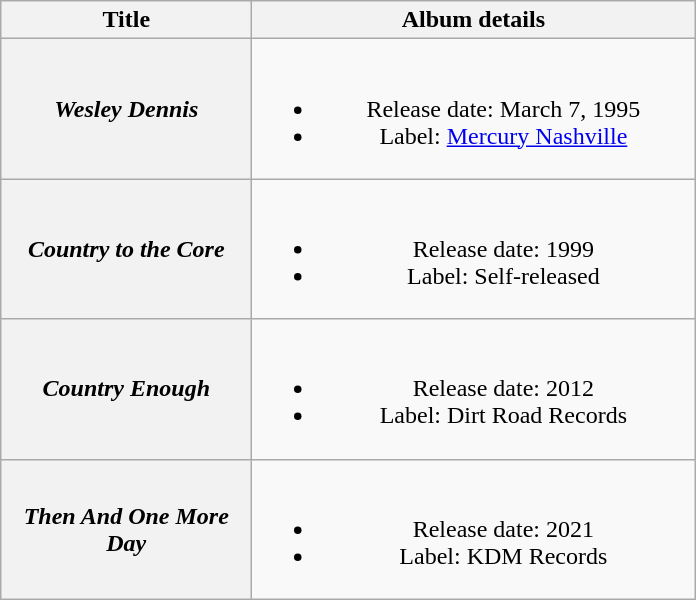<table class="wikitable plainrowheaders" style="text-align:center;">
<tr>
<th style="width:10em;">Title</th>
<th style="width:18em;">Album details</th>
</tr>
<tr>
<th scope="row"><em>Wesley Dennis</em></th>
<td><br><ul><li>Release date: March 7, 1995</li><li>Label: <a href='#'>Mercury Nashville</a></li></ul></td>
</tr>
<tr>
<th scope="row"><em>Country to the Core</em></th>
<td><br><ul><li>Release date: 1999</li><li>Label: Self-released</li></ul></td>
</tr>
<tr>
<th scope="row"><em>Country Enough</em></th>
<td><br><ul><li>Release date: 2012</li><li>Label: Dirt Road Records</li></ul></td>
</tr>
<tr>
<th scope="row"><em>Then And One More Day</em></th>
<td><br><ul><li>Release date: 2021</li><li>Label: KDM Records</li></ul></td>
</tr>
</table>
